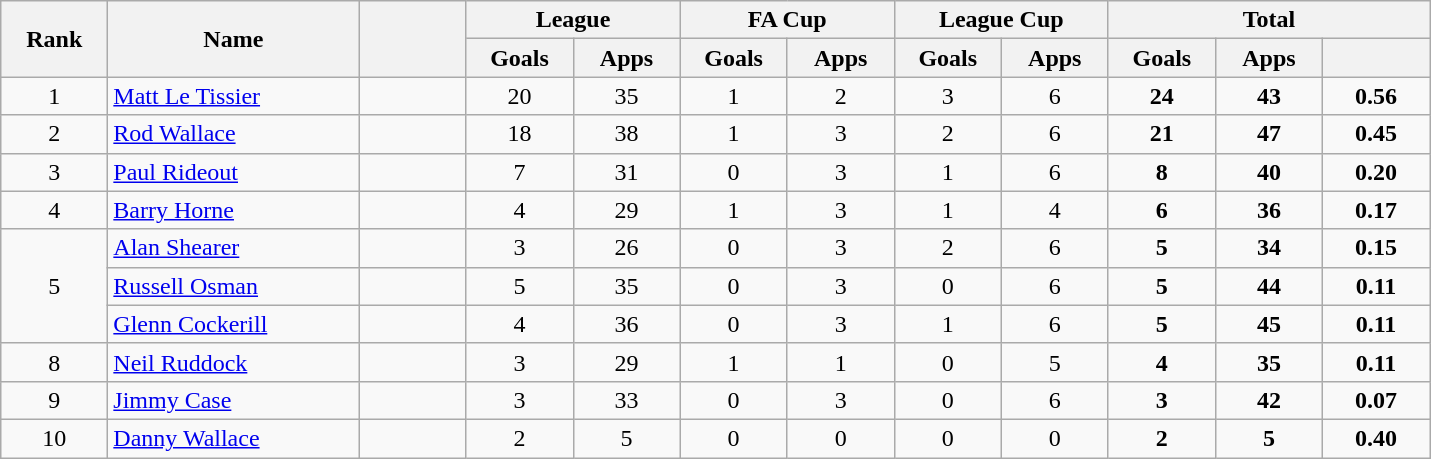<table class="wikitable plainrowheaders" style="text-align:center;">
<tr>
<th scope="col" rowspan="2" style="width:4em;">Rank</th>
<th scope="col" rowspan="2" style="width:10em;">Name</th>
<th scope="col" rowspan="2" style="width:4em;"></th>
<th scope="col" colspan="2">League</th>
<th scope="col" colspan="2">FA Cup</th>
<th scope="col" colspan="2">League Cup</th>
<th scope="col" colspan="3">Total</th>
</tr>
<tr>
<th scope="col" style="width:4em;">Goals</th>
<th scope="col" style="width:4em;">Apps</th>
<th scope="col" style="width:4em;">Goals</th>
<th scope="col" style="width:4em;">Apps</th>
<th scope="col" style="width:4em;">Goals</th>
<th scope="col" style="width:4em;">Apps</th>
<th scope="col" style="width:4em;">Goals</th>
<th scope="col" style="width:4em;">Apps</th>
<th scope="col" style="width:4em;"></th>
</tr>
<tr>
<td>1</td>
<td align="left"><a href='#'>Matt Le Tissier</a></td>
<td></td>
<td>20</td>
<td>35</td>
<td>1</td>
<td>2</td>
<td>3</td>
<td>6</td>
<td><strong>24</strong></td>
<td><strong>43</strong></td>
<td><strong>0.56</strong></td>
</tr>
<tr>
<td>2</td>
<td align="left"><a href='#'>Rod Wallace</a></td>
<td></td>
<td>18</td>
<td>38</td>
<td>1</td>
<td>3</td>
<td>2</td>
<td>6</td>
<td><strong>21</strong></td>
<td><strong>47</strong></td>
<td><strong>0.45</strong></td>
</tr>
<tr>
<td>3</td>
<td align="left"><a href='#'>Paul Rideout</a></td>
<td></td>
<td>7</td>
<td>31</td>
<td>0</td>
<td>3</td>
<td>1</td>
<td>6</td>
<td><strong>8</strong></td>
<td><strong>40</strong></td>
<td><strong>0.20</strong></td>
</tr>
<tr>
<td>4</td>
<td align="left"><a href='#'>Barry Horne</a></td>
<td></td>
<td>4</td>
<td>29</td>
<td>1</td>
<td>3</td>
<td>1</td>
<td>4</td>
<td><strong>6</strong></td>
<td><strong>36</strong></td>
<td><strong>0.17</strong></td>
</tr>
<tr>
<td rowspan="3">5</td>
<td align="left"><a href='#'>Alan Shearer</a></td>
<td></td>
<td>3</td>
<td>26</td>
<td>0</td>
<td>3</td>
<td>2</td>
<td>6</td>
<td><strong>5</strong></td>
<td><strong>34</strong></td>
<td><strong>0.15</strong></td>
</tr>
<tr>
<td align="left"><a href='#'>Russell Osman</a></td>
<td></td>
<td>5</td>
<td>35</td>
<td>0</td>
<td>3</td>
<td>0</td>
<td>6</td>
<td><strong>5</strong></td>
<td><strong>44</strong></td>
<td><strong>0.11</strong></td>
</tr>
<tr>
<td align="left"><a href='#'>Glenn Cockerill</a></td>
<td></td>
<td>4</td>
<td>36</td>
<td>0</td>
<td>3</td>
<td>1</td>
<td>6</td>
<td><strong>5</strong></td>
<td><strong>45</strong></td>
<td><strong>0.11</strong></td>
</tr>
<tr>
<td>8</td>
<td align="left"><a href='#'>Neil Ruddock</a></td>
<td></td>
<td>3</td>
<td>29</td>
<td>1</td>
<td>1</td>
<td>0</td>
<td>5</td>
<td><strong>4</strong></td>
<td><strong>35</strong></td>
<td><strong>0.11</strong></td>
</tr>
<tr>
<td>9</td>
<td align="left"><a href='#'>Jimmy Case</a></td>
<td></td>
<td>3</td>
<td>33</td>
<td>0</td>
<td>3</td>
<td>0</td>
<td>6</td>
<td><strong>3</strong></td>
<td><strong>42</strong></td>
<td><strong>0.07</strong></td>
</tr>
<tr>
<td>10</td>
<td align="left"><a href='#'>Danny Wallace</a></td>
<td></td>
<td>2</td>
<td>5</td>
<td>0</td>
<td>0</td>
<td>0</td>
<td>0</td>
<td><strong>2</strong></td>
<td><strong>5</strong></td>
<td><strong>0.40</strong></td>
</tr>
</table>
